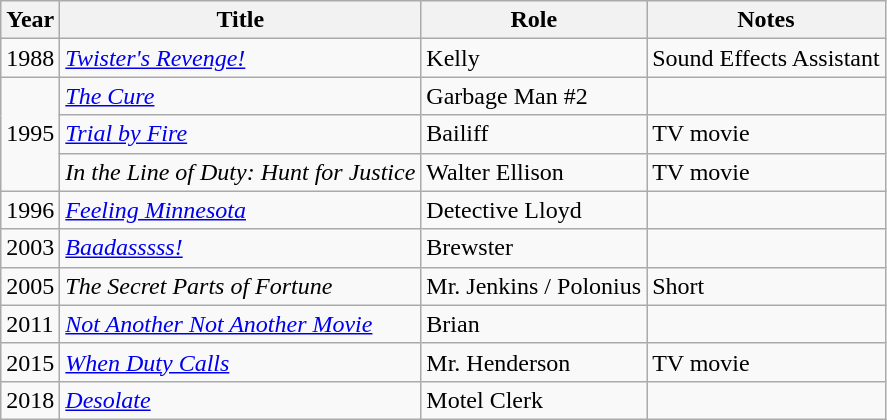<table class="wikitable sortable">
<tr>
<th>Year</th>
<th>Title</th>
<th>Role</th>
<th>Notes</th>
</tr>
<tr>
<td>1988</td>
<td><em><a href='#'>Twister's Revenge!</a></em></td>
<td>Kelly</td>
<td>Sound Effects Assistant</td>
</tr>
<tr>
<td rowspan="3">1995</td>
<td><em><a href='#'>The Cure</a></em></td>
<td>Garbage Man #2</td>
<td></td>
</tr>
<tr>
<td><em><a href='#'>Trial by Fire</a></em></td>
<td>Bailiff</td>
<td>TV movie</td>
</tr>
<tr>
<td><em>In the Line of Duty: Hunt for Justice</em></td>
<td>Walter Ellison</td>
<td>TV movie</td>
</tr>
<tr>
<td>1996</td>
<td><em><a href='#'>Feeling Minnesota</a></em></td>
<td>Detective Lloyd</td>
<td></td>
</tr>
<tr>
<td>2003</td>
<td><em><a href='#'>Baadasssss!</a></em></td>
<td>Brewster</td>
<td></td>
</tr>
<tr>
<td>2005</td>
<td><em>The Secret Parts of Fortune</em></td>
<td>Mr. Jenkins / Polonius</td>
<td>Short</td>
</tr>
<tr>
<td>2011</td>
<td><em><a href='#'>Not Another Not Another Movie</a></em></td>
<td>Brian</td>
<td></td>
</tr>
<tr>
<td>2015</td>
<td><em><a href='#'>When Duty Calls</a></em></td>
<td>Mr. Henderson</td>
<td>TV movie</td>
</tr>
<tr>
<td>2018</td>
<td><em><a href='#'>Desolate</a></em></td>
<td>Motel Clerk</td>
<td></td>
</tr>
</table>
